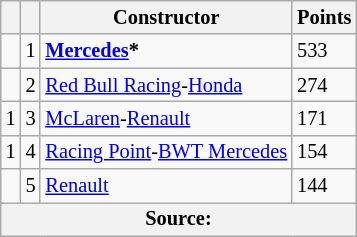<table class="wikitable" style="font-size: 85%;">
<tr>
<th scope="col"></th>
<th scope="col"></th>
<th scope="col">Constructor</th>
<th scope="col">Points</th>
</tr>
<tr>
<td align="left"></td>
<td align="center">1</td>
<td> <strong><a href='#'>Mercedes</a>*</strong></td>
<td align="left">533</td>
</tr>
<tr>
<td align="left"></td>
<td align="center">2</td>
<td> <a href='#'>Red Bull Racing</a>-<a href='#'>Honda</a></td>
<td align="left">274</td>
</tr>
<tr>
<td align="left"> 1</td>
<td align="center">3</td>
<td> <a href='#'>McLaren</a>-<a href='#'>Renault</a></td>
<td align="left">171</td>
</tr>
<tr>
<td align="left"> 1</td>
<td align="center">4</td>
<td> <a href='#'>Racing Point</a>-<a href='#'>BWT Mercedes</a></td>
<td align="left">154</td>
</tr>
<tr>
<td align="left"></td>
<td align="center">5</td>
<td> <a href='#'>Renault</a></td>
<td align="left">144</td>
</tr>
<tr>
<th colspan=4>Source:</th>
</tr>
</table>
